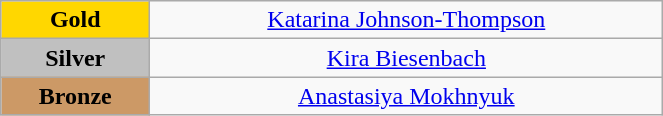<table class="wikitable" style="text-align:center; " width="35%">
<tr>
<td bgcolor="gold"><strong>Gold</strong></td>
<td><a href='#'>Katarina Johnson-Thompson</a><br>  <small><em></em></small></td>
</tr>
<tr>
<td bgcolor="silver"><strong>Silver</strong></td>
<td><a href='#'>Kira Biesenbach</a><br>  <small><em></em></small></td>
</tr>
<tr>
<td bgcolor="CC9966"><strong>Bronze</strong></td>
<td><a href='#'>Anastasiya Mokhnyuk</a><br>  <small><em></em></small></td>
</tr>
</table>
